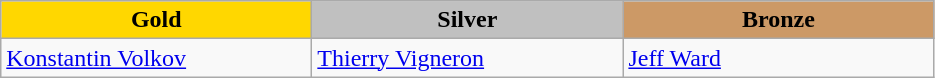<table class="wikitable" style="text-align:left">
<tr align="center">
<td width=200 bgcolor=gold><strong>Gold</strong></td>
<td width=200 bgcolor=silver><strong>Silver</strong></td>
<td width=200 bgcolor=CC9966><strong>Bronze</strong></td>
</tr>
<tr>
<td><a href='#'>Konstantin Volkov</a><br><em></em></td>
<td><a href='#'>Thierry Vigneron</a><br><em></em></td>
<td><a href='#'>Jeff Ward</a><br><em></em></td>
</tr>
</table>
